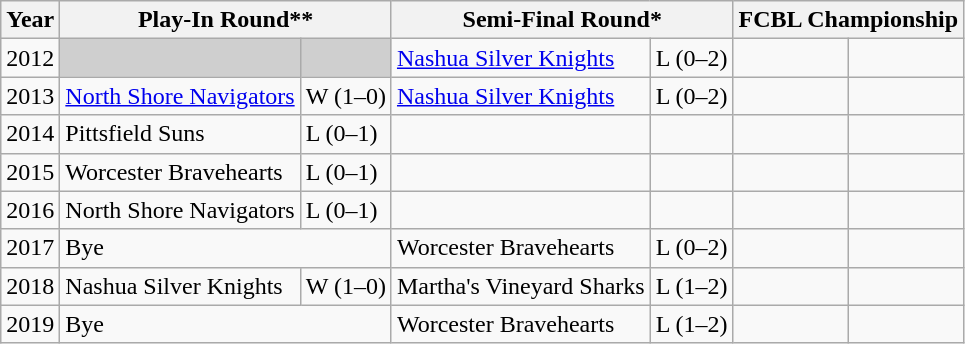<table class="wikitable">
<tr>
<th>Year</th>
<th colspan=2>Play-In Round**</th>
<th colspan=2>Semi-Final Round*</th>
<th colspan=2>FCBL Championship</th>
</tr>
<tr>
<td>2012</td>
<td style="background-color:#cfcfcf;"></td>
<td style="background-color:#cfcfcf;"></td>
<td><a href='#'>Nashua Silver Knights</a></td>
<td>L (0–2)</td>
<td></td>
<td></td>
</tr>
<tr>
<td>2013</td>
<td><a href='#'>North Shore Navigators</a></td>
<td>W (1–0)</td>
<td><a href='#'>Nashua Silver Knights</a></td>
<td>L (0–2)</td>
<td></td>
<td></td>
</tr>
<tr>
<td>2014</td>
<td>Pittsfield Suns</td>
<td>L (0–1)</td>
<td></td>
<td></td>
<td></td>
<td></td>
</tr>
<tr>
<td>2015</td>
<td>Worcester Bravehearts</td>
<td>L (0–1)</td>
<td></td>
<td></td>
<td></td>
<td></td>
</tr>
<tr>
<td>2016</td>
<td>North Shore Navigators</td>
<td>L (0–1)</td>
<td></td>
<td></td>
<td></td>
<td></td>
</tr>
<tr>
<td>2017</td>
<td colspan="2">Bye</td>
<td>Worcester Bravehearts</td>
<td>L (0–2)</td>
<td></td>
<td></td>
</tr>
<tr>
<td>2018</td>
<td>Nashua Silver Knights</td>
<td>W (1–0)</td>
<td>Martha's Vineyard Sharks</td>
<td>L (1–2)</td>
<td></td>
<td></td>
</tr>
<tr>
<td>2019</td>
<td colspan="2">Bye</td>
<td>Worcester Bravehearts</td>
<td>L (1–2)</td>
<td></td>
<td></td>
</tr>
</table>
